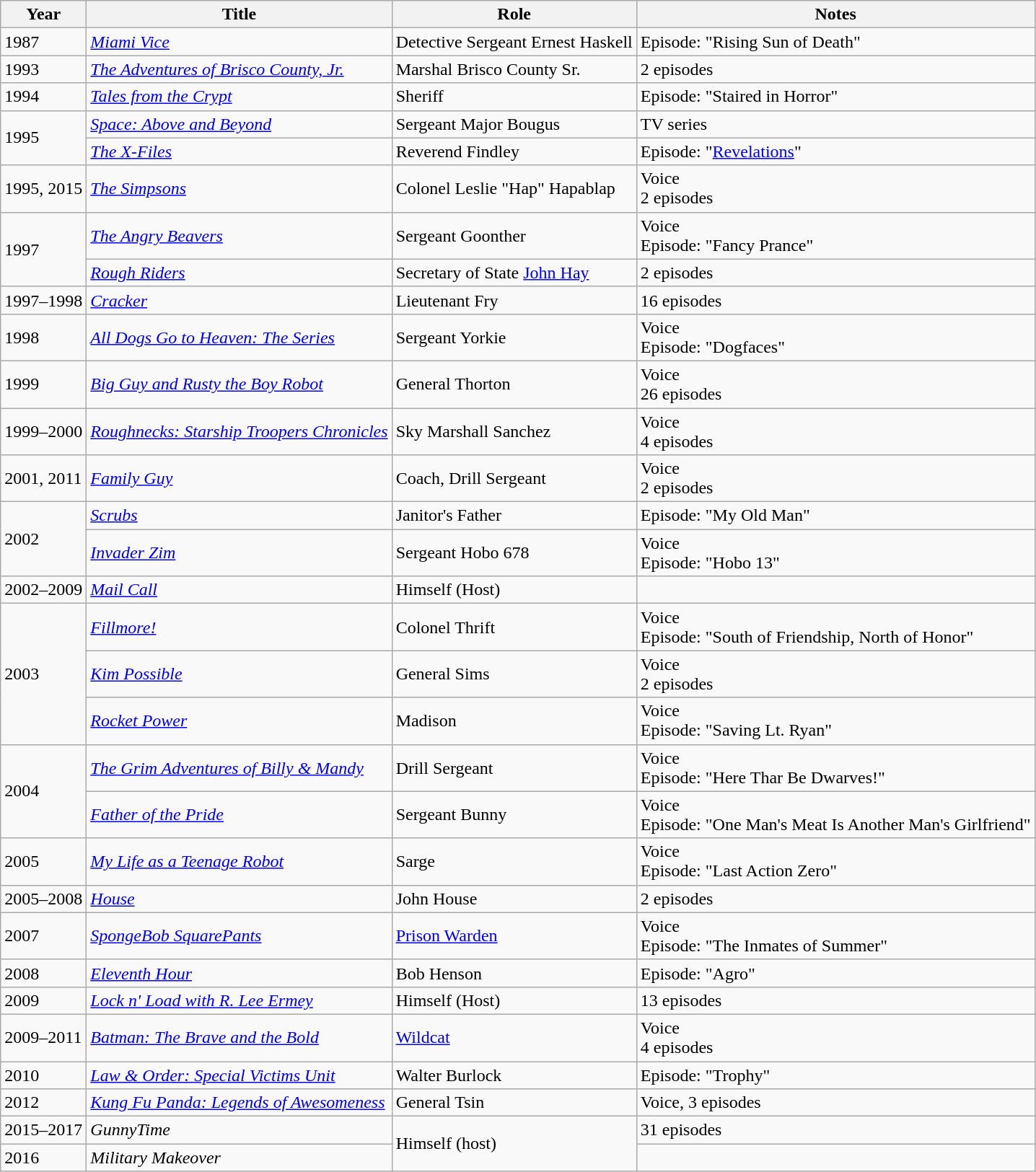<table class="wikitable sortable">
<tr>
<th>Year</th>
<th>Title</th>
<th>Role</th>
<th>Notes</th>
</tr>
<tr>
<td>1987</td>
<td><em><a href='#'>Miami Vice</a></em></td>
<td>Detective Sergeant Ernest Haskell</td>
<td>Episode: "Rising Sun of Death"</td>
</tr>
<tr>
<td>1993</td>
<td><em><a href='#'>The Adventures of Brisco County, Jr.</a></em></td>
<td>Marshal Brisco County Sr.</td>
<td>2 episodes</td>
</tr>
<tr>
<td>1994</td>
<td><em><a href='#'>Tales from the Crypt</a></em></td>
<td>Sheriff</td>
<td>Episode: "Staired in Horror"</td>
</tr>
<tr>
<td rowspan="2">1995</td>
<td><em><a href='#'>Space: Above and Beyond</a></em></td>
<td>Sergeant Major Bougus</td>
<td>TV series</td>
</tr>
<tr>
<td><em><a href='#'>The X-Files</a></em></td>
<td>Reverend Findley</td>
<td>Episode: "<a href='#'>Revelations</a>"</td>
</tr>
<tr>
<td>1995, 2015</td>
<td><em><a href='#'>The Simpsons</a></em></td>
<td>Colonel Leslie "Hap" Hapablap</td>
<td>Voice<br>2 episodes</td>
</tr>
<tr>
<td rowspan="2">1997</td>
<td><em><a href='#'>The Angry Beavers</a></em></td>
<td>Sergeant Goonther</td>
<td>Voice<br>Episode: "Fancy Prance"</td>
</tr>
<tr>
<td><em><a href='#'>Rough Riders</a></em></td>
<td>Secretary of State <a href='#'>John Hay</a></td>
<td>2 episodes</td>
</tr>
<tr>
<td>1997–1998</td>
<td><em><a href='#'>Cracker</a></em></td>
<td>Lieutenant Fry</td>
<td>16 episodes</td>
</tr>
<tr>
<td>1998</td>
<td><em><a href='#'>All Dogs Go to Heaven: The Series</a></em></td>
<td>Sergeant Yorkie</td>
<td>Voice<br>Episode: "Dogfaces"</td>
</tr>
<tr>
<td>1999</td>
<td><em><a href='#'>Big Guy and Rusty the Boy Robot</a></em></td>
<td>General Thorton</td>
<td>Voice<br>26 episodes</td>
</tr>
<tr>
<td>1999–2000</td>
<td><em><a href='#'>Roughnecks: Starship Troopers Chronicles</a></em></td>
<td>Sky Marshall Sanchez</td>
<td>Voice<br>4 episodes</td>
</tr>
<tr>
<td>2001, 2011</td>
<td><em><a href='#'>Family Guy</a></em></td>
<td>Coach, Drill Sergeant</td>
<td>Voice<br>2 episodes</td>
</tr>
<tr>
<td rowspan="2">2002</td>
<td><em><a href='#'>Scrubs</a></em></td>
<td>Janitor's Father</td>
<td>Episode: "My Old Man"</td>
</tr>
<tr>
<td><em><a href='#'>Invader Zim</a></em></td>
<td>Sergeant Hobo 678</td>
<td>Voice<br>Episode: "Hobo 13"</td>
</tr>
<tr>
<td>2002–2009</td>
<td><em><a href='#'>Mail Call</a></em></td>
<td>Himself (Host)</td>
<td></td>
</tr>
<tr>
<td rowspan="3">2003</td>
<td><em><a href='#'>Fillmore!</a></em></td>
<td>Colonel Thrift</td>
<td>Voice<br>Episode: "South of Friendship, North of Honor"</td>
</tr>
<tr>
<td><em><a href='#'>Kim Possible</a></em></td>
<td>General Sims</td>
<td>Voice<br>2 episodes</td>
</tr>
<tr>
<td><em><a href='#'>Rocket Power</a></em></td>
<td>Madison</td>
<td>Voice<br>Episode: "Saving Lt. Ryan"</td>
</tr>
<tr>
<td rowspan="2">2004</td>
<td><em><a href='#'>The Grim Adventures of Billy & Mandy</a></em></td>
<td>Drill Sergeant</td>
<td>Voice<br>Episode: "Here Thar Be Dwarves!"</td>
</tr>
<tr>
<td><em><a href='#'>Father of the Pride</a></em></td>
<td>Sergeant Bunny</td>
<td>Voice<br>Episode: "One Man's Meat Is Another Man's Girlfriend"</td>
</tr>
<tr>
<td>2005</td>
<td><em><a href='#'>My Life as a Teenage Robot</a></em></td>
<td>Sarge</td>
<td>Voice<br>Episode: "Last Action Zero"</td>
</tr>
<tr>
<td>2005–2008</td>
<td><em><a href='#'>House</a></em></td>
<td>John House</td>
<td>2 episodes</td>
</tr>
<tr>
<td>2007</td>
<td><em><a href='#'>SpongeBob SquarePants</a></em></td>
<td><a href='#'>Prison Warden</a></td>
<td>Voice<br>Episode: "The Inmates of Summer"</td>
</tr>
<tr>
<td>2008</td>
<td><em><a href='#'>Eleventh Hour</a></em></td>
<td>Bob Henson</td>
<td>Episode: "Agro"</td>
</tr>
<tr>
<td>2009</td>
<td><em><a href='#'>Lock n' Load with R. Lee Ermey</a></em></td>
<td>Himself (Host)</td>
<td>13 episodes</td>
</tr>
<tr>
<td>2009–2011</td>
<td><em><a href='#'>Batman: The Brave and the Bold</a></em></td>
<td><a href='#'>Wildcat</a></td>
<td>Voice<br>4 episodes</td>
</tr>
<tr>
<td>2010</td>
<td><em><a href='#'>Law & Order: Special Victims Unit</a></em></td>
<td>Walter Burlock</td>
<td>Episode: "Trophy"</td>
</tr>
<tr>
<td>2012</td>
<td><em><a href='#'>Kung Fu Panda: Legends of Awesomeness</a></em></td>
<td>General Tsin</td>
<td>Voice, 3 episodes</td>
</tr>
<tr>
<td>2015–2017</td>
<td><em>GunnyTime</em></td>
<td rowspan="2">Himself (host)</td>
<td>31 episodes</td>
</tr>
<tr>
<td>2016</td>
<td><em>Military Makeover</em></td>
<td></td>
</tr>
</table>
